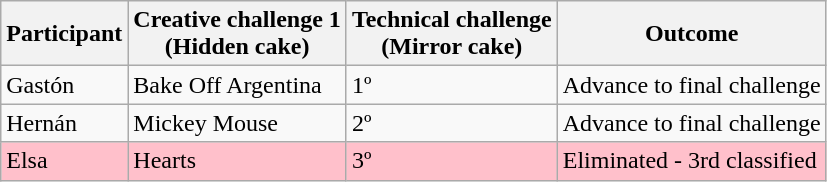<table class="wikitable">
<tr>
<th>Participant</th>
<th>Creative challenge 1<br>(Hidden cake)</th>
<th>Technical challenge<br>(Mirror cake)</th>
<th>Outcome</th>
</tr>
<tr>
<td>Gastón</td>
<td>Bake Off Argentina</td>
<td>1º</td>
<td>Advance to final challenge</td>
</tr>
<tr>
<td>Hernán</td>
<td>Mickey Mouse</td>
<td>2º</td>
<td>Advance to final challenge</td>
</tr>
<tr style="background:Pink">
<td>Elsa</td>
<td>Hearts</td>
<td>3º</td>
<td>Eliminated - 3rd classified</td>
</tr>
</table>
